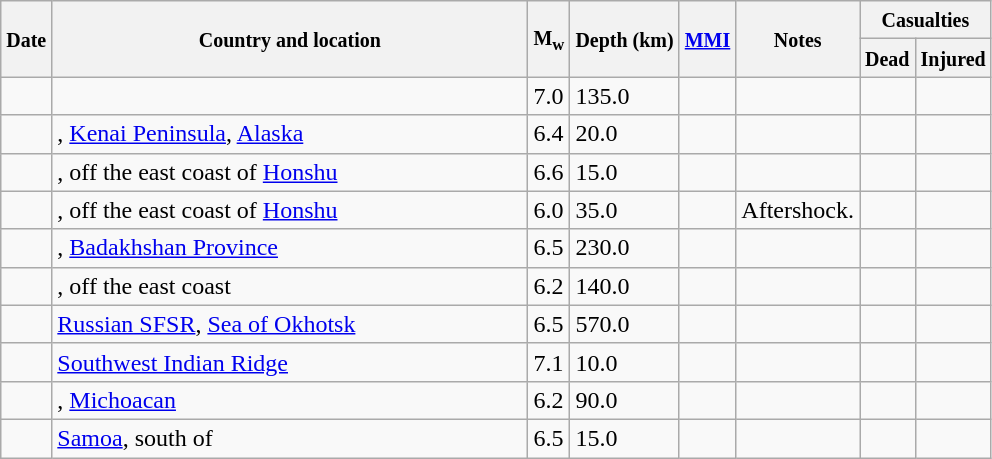<table class="wikitable sortable sort-under" style="border:1px black; margin-left:1em;">
<tr>
<th rowspan="2"><small>Date</small></th>
<th rowspan="2" style="width: 310px"><small>Country and location</small></th>
<th rowspan="2"><small>M<sub>w</sub></small></th>
<th rowspan="2"><small>Depth (km)</small></th>
<th rowspan="2"><small><a href='#'>MMI</a></small></th>
<th rowspan="2" class="unsortable"><small>Notes</small></th>
<th colspan="2"><small>Casualties</small></th>
</tr>
<tr>
<th><small>Dead</small></th>
<th><small>Injured</small></th>
</tr>
<tr>
<td></td>
<td></td>
<td>7.0</td>
<td>135.0</td>
<td></td>
<td></td>
<td></td>
<td></td>
</tr>
<tr>
<td></td>
<td>, <a href='#'>Kenai Peninsula</a>, <a href='#'>Alaska</a></td>
<td>6.4</td>
<td>20.0</td>
<td></td>
<td></td>
<td></td>
<td></td>
</tr>
<tr>
<td></td>
<td>, off the east coast of <a href='#'>Honshu</a></td>
<td>6.6</td>
<td>15.0</td>
<td></td>
<td></td>
<td></td>
<td></td>
</tr>
<tr>
<td></td>
<td>, off the east coast of <a href='#'>Honshu</a></td>
<td>6.0</td>
<td>35.0</td>
<td></td>
<td>Aftershock.</td>
<td></td>
<td></td>
</tr>
<tr>
<td></td>
<td>, <a href='#'>Badakhshan Province</a></td>
<td>6.5</td>
<td>230.0</td>
<td></td>
<td></td>
<td></td>
<td></td>
</tr>
<tr>
<td></td>
<td>, off the east coast</td>
<td>6.2</td>
<td>140.0</td>
<td></td>
<td></td>
<td></td>
<td></td>
</tr>
<tr>
<td></td>
<td> <a href='#'>Russian SFSR</a>, <a href='#'>Sea of Okhotsk</a></td>
<td>6.5</td>
<td>570.0</td>
<td></td>
<td></td>
<td></td>
<td></td>
</tr>
<tr>
<td></td>
<td><a href='#'>Southwest Indian Ridge</a></td>
<td>7.1</td>
<td>10.0</td>
<td></td>
<td></td>
<td></td>
<td></td>
</tr>
<tr>
<td></td>
<td>, <a href='#'>Michoacan</a></td>
<td>6.2</td>
<td>90.0</td>
<td></td>
<td></td>
<td></td>
<td></td>
</tr>
<tr>
<td></td>
<td> <a href='#'>Samoa</a>, south of</td>
<td>6.5</td>
<td>15.0</td>
<td></td>
<td></td>
<td></td>
<td></td>
</tr>
</table>
